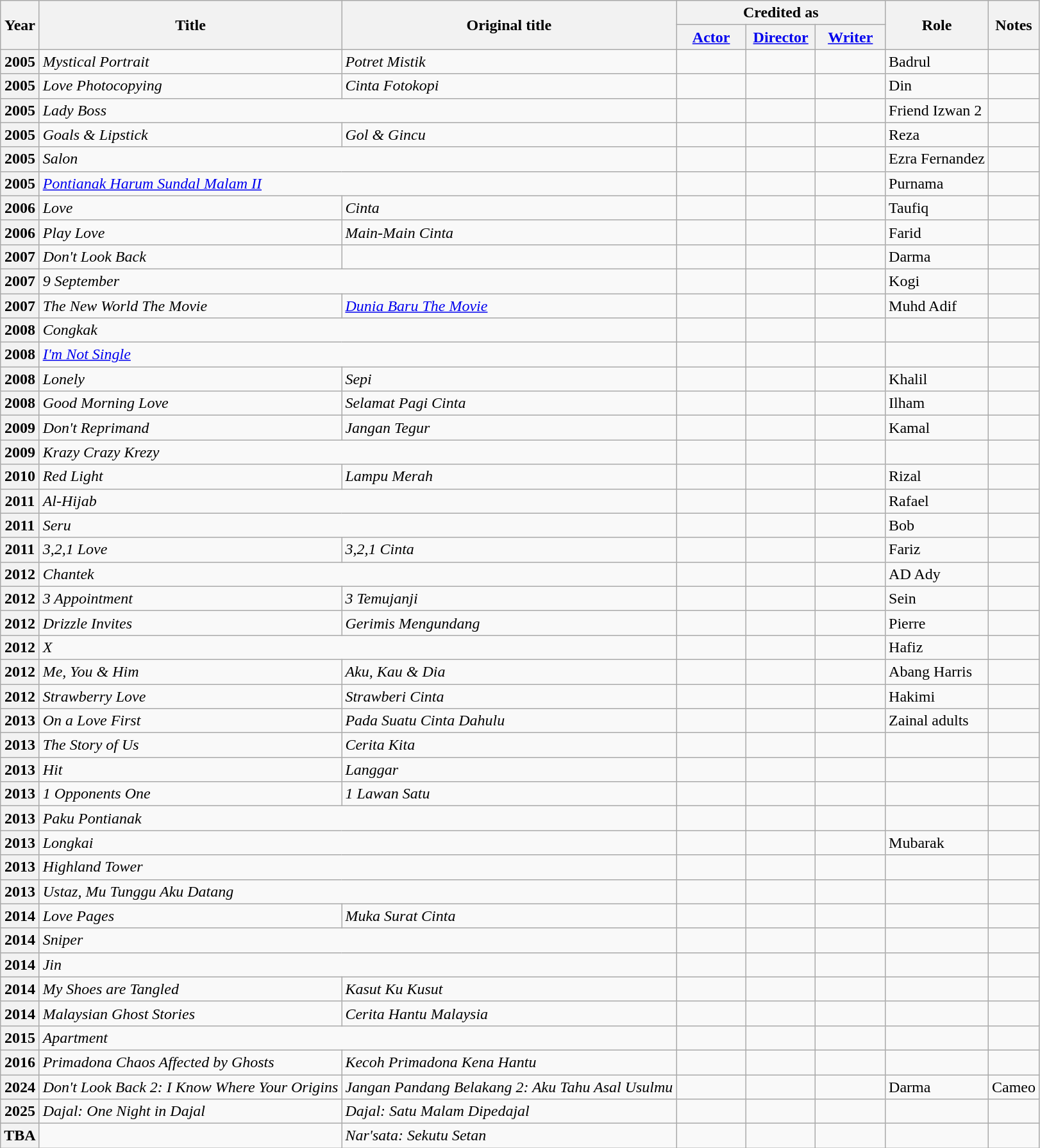<table class="wikitable">
<tr>
<th rowspan="2">Year</th>
<th rowspan="2">Title</th>
<th rowspan="2">Original title</th>
<th colspan="3">Credited as</th>
<th rowspan="2">Role</th>
<th rowspan="2">Notes</th>
</tr>
<tr>
<th width="65"><a href='#'>Actor</a></th>
<th width="65"><a href='#'>Director</a></th>
<th width="65"><a href='#'>Writer</a></th>
</tr>
<tr>
<th>2005</th>
<td><em>Mystical Portrait</em></td>
<td><em>Potret Mistik</em></td>
<td></td>
<td></td>
<td></td>
<td>Badrul</td>
<td></td>
</tr>
<tr>
<th>2005</th>
<td><em>Love Photocopying</em></td>
<td><em>Cinta Fotokopi</em></td>
<td></td>
<td></td>
<td></td>
<td>Din</td>
<td></td>
</tr>
<tr>
<th>2005</th>
<td colspan="2"><em>Lady Boss</em></td>
<td></td>
<td></td>
<td></td>
<td>Friend Izwan 2</td>
<td></td>
</tr>
<tr>
<th>2005</th>
<td><em>Goals & Lipstick</em></td>
<td><em>Gol & Gincu</em></td>
<td></td>
<td></td>
<td></td>
<td>Reza</td>
<td></td>
</tr>
<tr>
<th>2005</th>
<td colspan="2"><em>Salon</em></td>
<td></td>
<td></td>
<td></td>
<td>Ezra Fernandez</td>
<td></td>
</tr>
<tr>
<th>2005</th>
<td colspan="2"><em><a href='#'>Pontianak Harum Sundal Malam II</a></em></td>
<td></td>
<td></td>
<td></td>
<td>Purnama</td>
<td></td>
</tr>
<tr>
<th>2006</th>
<td><em>Love</em></td>
<td><em>Cinta</em></td>
<td></td>
<td></td>
<td></td>
<td>Taufiq</td>
<td></td>
</tr>
<tr>
<th>2006</th>
<td><em>Play Love</em></td>
<td><em>Main-Main Cinta</em></td>
<td></td>
<td></td>
<td></td>
<td>Farid</td>
<td></td>
</tr>
<tr>
<th>2007</th>
<td><em>Don't Look Back</em></td>
<td></td>
<td></td>
<td></td>
<td></td>
<td>Darma</td>
<td></td>
</tr>
<tr>
<th>2007</th>
<td colspan="2"><em>9 September</em></td>
<td></td>
<td></td>
<td></td>
<td>Kogi</td>
<td></td>
</tr>
<tr>
<th>2007</th>
<td><em>The New World The Movie</em></td>
<td><em><a href='#'>Dunia Baru The Movie</a></em></td>
<td></td>
<td></td>
<td></td>
<td>Muhd Adif</td>
<td></td>
</tr>
<tr>
<th>2008</th>
<td colspan="2"><em>Congkak</em></td>
<td></td>
<td></td>
<td></td>
<td></td>
<td></td>
</tr>
<tr>
<th>2008</th>
<td colspan="2"><em><a href='#'>I'm Not Single</a></em></td>
<td></td>
<td></td>
<td></td>
<td></td>
<td></td>
</tr>
<tr>
<th>2008</th>
<td><em>Lonely</em></td>
<td><em>Sepi</em></td>
<td></td>
<td></td>
<td></td>
<td>Khalil</td>
<td></td>
</tr>
<tr>
<th>2008</th>
<td><em>Good Morning Love</em></td>
<td><em>Selamat Pagi Cinta</em></td>
<td></td>
<td></td>
<td></td>
<td>Ilham</td>
<td></td>
</tr>
<tr>
<th>2009</th>
<td><em>Don't Reprimand</em></td>
<td><em>Jangan Tegur</em></td>
<td></td>
<td></td>
<td></td>
<td>Kamal</td>
<td></td>
</tr>
<tr>
<th>2009</th>
<td colspan="2"><em>Krazy Crazy Krezy</em></td>
<td></td>
<td></td>
<td></td>
<td></td>
<td></td>
</tr>
<tr>
<th>2010</th>
<td><em>Red Light</em></td>
<td><em>Lampu Merah</em></td>
<td></td>
<td></td>
<td></td>
<td>Rizal</td>
<td></td>
</tr>
<tr>
<th>2011</th>
<td colspan="2"><em>Al-Hijab</em></td>
<td></td>
<td></td>
<td></td>
<td>Rafael</td>
<td></td>
</tr>
<tr>
<th>2011</th>
<td colspan="2"><em>Seru</em></td>
<td></td>
<td></td>
<td></td>
<td>Bob</td>
<td></td>
</tr>
<tr>
<th>2011</th>
<td><em>3,2,1 Love</em></td>
<td><em>3,2,1 Cinta</em></td>
<td></td>
<td></td>
<td></td>
<td>Fariz</td>
<td></td>
</tr>
<tr>
<th>2012</th>
<td colspan="2"><em>Chantek</em></td>
<td></td>
<td></td>
<td></td>
<td>AD Ady</td>
<td></td>
</tr>
<tr>
<th>2012</th>
<td><em>3 Appointment</em></td>
<td><em>3 Temujanji</em></td>
<td></td>
<td></td>
<td></td>
<td>Sein</td>
<td></td>
</tr>
<tr>
<th>2012</th>
<td><em>Drizzle Invites</em></td>
<td><em>Gerimis Mengundang</em></td>
<td></td>
<td></td>
<td></td>
<td>Pierre</td>
<td></td>
</tr>
<tr>
<th>2012</th>
<td colspan="2"><em>X</em></td>
<td></td>
<td></td>
<td></td>
<td>Hafiz</td>
<td></td>
</tr>
<tr>
<th>2012</th>
<td><em>Me, You & Him</em></td>
<td><em>Aku, Kau & Dia</em></td>
<td></td>
<td></td>
<td></td>
<td>Abang Harris</td>
<td></td>
</tr>
<tr>
<th>2012</th>
<td><em>Strawberry Love</em></td>
<td><em>Strawberi Cinta</em></td>
<td></td>
<td></td>
<td></td>
<td>Hakimi</td>
<td></td>
</tr>
<tr>
<th>2013</th>
<td><em>On a Love First</em></td>
<td><em>Pada Suatu Cinta Dahulu</em></td>
<td></td>
<td></td>
<td></td>
<td>Zainal adults</td>
<td></td>
</tr>
<tr>
<th>2013</th>
<td><em>The Story of Us</em></td>
<td><em>Cerita Kita</em></td>
<td></td>
<td></td>
<td></td>
<td></td>
<td></td>
</tr>
<tr>
<th>2013</th>
<td><em>Hit</em></td>
<td><em>Langgar</em></td>
<td></td>
<td></td>
<td></td>
<td></td>
<td></td>
</tr>
<tr>
<th>2013</th>
<td><em>1 Opponents One</em></td>
<td><em>1 Lawan Satu</em></td>
<td></td>
<td></td>
<td></td>
<td></td>
<td></td>
</tr>
<tr>
<th>2013</th>
<td colspan="2"><em>Paku Pontianak</em></td>
<td></td>
<td></td>
<td></td>
<td></td>
<td></td>
</tr>
<tr>
<th>2013</th>
<td colspan="2"><em>Longkai</em></td>
<td></td>
<td></td>
<td></td>
<td>Mubarak</td>
<td></td>
</tr>
<tr>
<th>2013</th>
<td colspan="2"><em>Highland Tower</em></td>
<td></td>
<td></td>
<td></td>
<td></td>
<td></td>
</tr>
<tr>
<th>2013</th>
<td colspan="2"><em>Ustaz, Mu Tunggu Aku Datang</em></td>
<td></td>
<td></td>
<td></td>
<td></td>
<td></td>
</tr>
<tr>
<th>2014</th>
<td><em>Love Pages</em></td>
<td><em>Muka Surat Cinta</em></td>
<td></td>
<td></td>
<td></td>
<td></td>
<td></td>
</tr>
<tr>
<th>2014</th>
<td colspan="2"><em>Sniper</em></td>
<td></td>
<td></td>
<td></td>
<td></td>
<td></td>
</tr>
<tr>
<th>2014</th>
<td colspan="2"><em>Jin</em></td>
<td></td>
<td></td>
<td></td>
<td></td>
<td></td>
</tr>
<tr>
<th>2014</th>
<td><em>My Shoes are Tangled</em></td>
<td><em>Kasut Ku Kusut</em></td>
<td></td>
<td></td>
<td></td>
<td></td>
<td></td>
</tr>
<tr>
<th>2014</th>
<td><em>Malaysian Ghost Stories</em></td>
<td><em>Cerita Hantu Malaysia</em></td>
<td></td>
<td></td>
<td></td>
<td></td>
<td></td>
</tr>
<tr>
<th>2015</th>
<td colspan="2"><em>Apartment</em></td>
<td></td>
<td></td>
<td></td>
<td></td>
<td></td>
</tr>
<tr>
<th>2016</th>
<td><em>Primadona Chaos Affected by Ghosts</em></td>
<td><em>Kecoh Primadona Kena Hantu</em></td>
<td></td>
<td></td>
<td></td>
<td></td>
<td></td>
</tr>
<tr>
<th>2024</th>
<td><em>Don't Look Back 2: I Know Where Your Origins</em></td>
<td><em>Jangan Pandang Belakang 2: Aku Tahu Asal Usulmu</em></td>
<td></td>
<td></td>
<td></td>
<td>Darma</td>
<td>Cameo</td>
</tr>
<tr>
<th>2025</th>
<td><em>Dajal: One Night in Dajal</em></td>
<td><em>Dajal: Satu Malam Dipedajal</em></td>
<td></td>
<td></td>
<td></td>
<td></td>
<td></td>
</tr>
<tr>
<th>TBA</th>
<td></td>
<td><em>Nar'sata: Sekutu Setan</em></td>
<td></td>
<td></td>
<td></td>
<td></td>
<td></td>
</tr>
</table>
